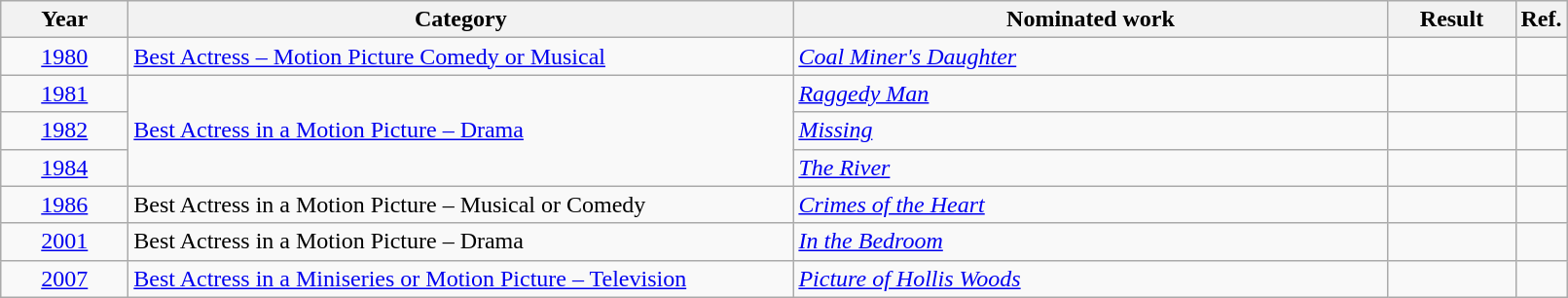<table class=wikitable>
<tr>
<th scope="col" style="width:5em;">Year</th>
<th scope="col" style="width:28em;">Category</th>
<th scope="col" style="width:25em;">Nominated work</th>
<th scope="col" style="width:5em;">Result</th>
<th>Ref.</th>
</tr>
<tr>
<td style="text-align:center;"><a href='#'>1980</a></td>
<td><a href='#'>Best Actress – Motion Picture Comedy or Musical</a></td>
<td><em><a href='#'>Coal Miner's Daughter</a></em></td>
<td></td>
<td></td>
</tr>
<tr>
<td style="text-align:center;"><a href='#'>1981</a></td>
<td rowspan=3><a href='#'>Best Actress in a Motion Picture – Drama</a></td>
<td><em><a href='#'>Raggedy Man</a></em></td>
<td></td>
<td></td>
</tr>
<tr>
<td style="text-align:center;"><a href='#'>1982</a></td>
<td><em><a href='#'>Missing</a></em></td>
<td></td>
<td></td>
</tr>
<tr>
<td style="text-align:center;"><a href='#'>1984</a></td>
<td><em><a href='#'>The River</a></em></td>
<td></td>
<td></td>
</tr>
<tr>
<td style="text-align:center;"><a href='#'>1986</a></td>
<td>Best Actress in a Motion Picture – Musical or Comedy</td>
<td><em><a href='#'>Crimes of the Heart</a></em></td>
<td></td>
<td></td>
</tr>
<tr>
<td style="text-align:center;"><a href='#'>2001</a></td>
<td>Best Actress in a Motion Picture – Drama</td>
<td><em><a href='#'>In the Bedroom</a></em></td>
<td></td>
<td></td>
</tr>
<tr>
<td style="text-align:center;"><a href='#'>2007</a></td>
<td><a href='#'>Best Actress in a Miniseries or Motion Picture – Television</a></td>
<td><em><a href='#'>Picture of Hollis Woods</a></em></td>
<td></td>
<td></td>
</tr>
</table>
